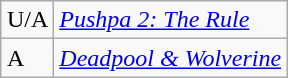<table class="wikitable sortable" style="margin:auto; margin:auto;">
<tr>
<td>U/A</td>
<td><em><a href='#'>Pushpa 2: The Rule</a></em></td>
</tr>
<tr>
<td>A</td>
<td><em><a href='#'>Deadpool & Wolverine</a></em></td>
</tr>
</table>
